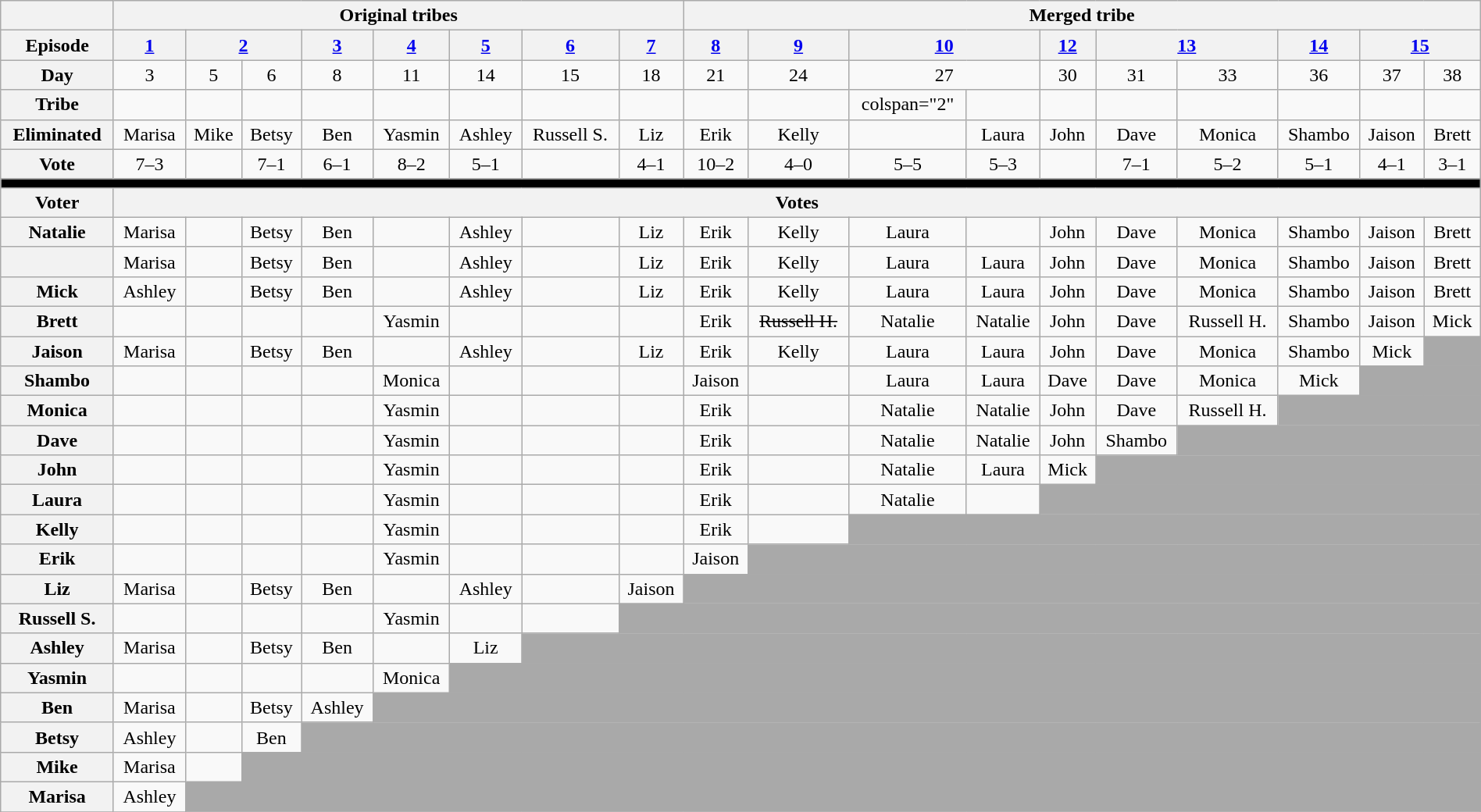<table class="wikitable" style="text-align:center; width:100%">
<tr>
<th></th>
<th colspan="8">Original tribes</th>
<th colspan="10">Merged tribe</th>
</tr>
<tr>
<th>Episode</th>
<th><a href='#'>1</a></th>
<th colspan="2"><a href='#'>2</a></th>
<th><a href='#'>3</a></th>
<th><a href='#'>4</a></th>
<th><a href='#'>5</a></th>
<th><a href='#'>6</a></th>
<th><a href='#'>7</a></th>
<th><a href='#'>8</a></th>
<th><a href='#'>9</a></th>
<th colspan="2"><a href='#'>10</a></th>
<th><a href='#'>12</a></th>
<th colspan="2"><a href='#'>13</a></th>
<th><a href='#'>14</a></th>
<th colspan="2"><a href='#'>15</a></th>
</tr>
<tr>
<th>Day</th>
<td>3</td>
<td>5</td>
<td>6</td>
<td>8</td>
<td>11</td>
<td>14</td>
<td>15</td>
<td>18</td>
<td>21</td>
<td>24</td>
<td colspan="2">27</td>
<td>30</td>
<td>31</td>
<td>33</td>
<td>36</td>
<td>37</td>
<td>38</td>
</tr>
<tr>
<th>Tribe</th>
<td></td>
<td></td>
<td></td>
<td></td>
<td></td>
<td></td>
<td></td>
<td></td>
<td></td>
<td></td>
<td>colspan="2" </td>
<td></td>
<td></td>
<td></td>
<td></td>
<td></td>
<td></td>
</tr>
<tr>
<th>Eliminated</th>
<td>Marisa</td>
<td>Mike</td>
<td>Betsy</td>
<td>Ben</td>
<td>Yasmin</td>
<td>Ashley</td>
<td>Russell S.</td>
<td>Liz</td>
<td>Erik</td>
<td>Kelly</td>
<td></td>
<td>Laura</td>
<td>John</td>
<td>Dave</td>
<td>Monica</td>
<td>Shambo</td>
<td>Jaison</td>
<td>Brett</td>
</tr>
<tr>
<th>Vote</th>
<td>7–3</td>
<td></td>
<td>7–1</td>
<td>6–1</td>
<td>8–2</td>
<td>5–1</td>
<td></td>
<td>4–1</td>
<td>10–2</td>
<td>4–0</td>
<td>5–5</td>
<td>5–3</td>
<td></td>
<td>7–1</td>
<td>5–2</td>
<td>5–1</td>
<td>4–1</td>
<td>3–1</td>
</tr>
<tr>
<td colspan="20" bgcolor="black"></td>
</tr>
<tr>
<th>Voter</th>
<th colspan="18">Votes</th>
</tr>
<tr>
<th>Natalie</th>
<td>Marisa</td>
<td></td>
<td>Betsy</td>
<td>Ben</td>
<td></td>
<td>Ashley</td>
<td></td>
<td>Liz</td>
<td>Erik</td>
<td>Kelly</td>
<td>Laura</td>
<td></td>
<td>John</td>
<td>Dave</td>
<td>Monica</td>
<td>Shambo</td>
<td>Jaison</td>
<td>Brett</td>
</tr>
<tr>
<th></th>
<td>Marisa</td>
<td></td>
<td>Betsy</td>
<td>Ben</td>
<td></td>
<td>Ashley</td>
<td></td>
<td>Liz</td>
<td>Erik</td>
<td>Kelly</td>
<td>Laura</td>
<td>Laura</td>
<td>John</td>
<td>Dave</td>
<td>Monica</td>
<td>Shambo</td>
<td>Jaison</td>
<td>Brett</td>
</tr>
<tr>
<th>Mick</th>
<td>Ashley</td>
<td></td>
<td>Betsy</td>
<td>Ben</td>
<td></td>
<td>Ashley</td>
<td></td>
<td>Liz</td>
<td>Erik</td>
<td>Kelly</td>
<td>Laura</td>
<td>Laura</td>
<td>John</td>
<td>Dave</td>
<td>Monica</td>
<td>Shambo</td>
<td>Jaison</td>
<td>Brett</td>
</tr>
<tr>
<th>Brett</th>
<td></td>
<td></td>
<td></td>
<td></td>
<td>Yasmin</td>
<td></td>
<td></td>
<td></td>
<td>Erik</td>
<td><s>Russell H.</s></td>
<td>Natalie</td>
<td>Natalie</td>
<td>John</td>
<td>Dave</td>
<td>Russell H.</td>
<td>Shambo</td>
<td>Jaison</td>
<td>Mick</td>
</tr>
<tr>
<th>Jaison</th>
<td>Marisa</td>
<td></td>
<td>Betsy</td>
<td>Ben</td>
<td></td>
<td>Ashley</td>
<td></td>
<td>Liz</td>
<td>Erik</td>
<td>Kelly</td>
<td>Laura</td>
<td>Laura</td>
<td>John</td>
<td>Dave</td>
<td>Monica</td>
<td>Shambo</td>
<td>Mick</td>
<td colspan="1" bgcolor="darkgray"></td>
</tr>
<tr>
<th>Shambo</th>
<td></td>
<td></td>
<td></td>
<td></td>
<td>Monica</td>
<td></td>
<td></td>
<td></td>
<td>Jaison</td>
<td></td>
<td>Laura</td>
<td>Laura</td>
<td>Dave</td>
<td>Dave</td>
<td>Monica</td>
<td>Mick</td>
<td colspan="2" bgcolor="darkgray"></td>
</tr>
<tr>
<th>Monica</th>
<td></td>
<td></td>
<td></td>
<td></td>
<td>Yasmin</td>
<td></td>
<td></td>
<td></td>
<td>Erik</td>
<td></td>
<td>Natalie</td>
<td>Natalie</td>
<td>John</td>
<td>Dave</td>
<td>Russell H.</td>
<td colspan="3" bgcolor="darkgray"></td>
</tr>
<tr>
<th>Dave</th>
<td></td>
<td></td>
<td></td>
<td></td>
<td>Yasmin</td>
<td></td>
<td></td>
<td></td>
<td>Erik</td>
<td></td>
<td>Natalie</td>
<td>Natalie</td>
<td>John</td>
<td>Shambo</td>
<td colspan="4" bgcolor="darkgray"></td>
</tr>
<tr>
<th>John</th>
<td></td>
<td></td>
<td></td>
<td></td>
<td>Yasmin</td>
<td></td>
<td></td>
<td></td>
<td>Erik</td>
<td></td>
<td>Natalie</td>
<td>Laura</td>
<td>Mick</td>
<td colspan="5" bgcolor="darkgray"></td>
</tr>
<tr>
<th>Laura</th>
<td></td>
<td></td>
<td></td>
<td></td>
<td>Yasmin</td>
<td></td>
<td></td>
<td></td>
<td>Erik</td>
<td></td>
<td>Natalie</td>
<td></td>
<td colspan="6" bgcolor="darkgray"></td>
</tr>
<tr>
<th>Kelly</th>
<td></td>
<td></td>
<td></td>
<td></td>
<td>Yasmin</td>
<td></td>
<td></td>
<td></td>
<td>Erik</td>
<td></td>
<td colspan="8" bgcolor="darkgray"></td>
</tr>
<tr>
<th>Erik</th>
<td></td>
<td></td>
<td></td>
<td></td>
<td>Yasmin</td>
<td></td>
<td></td>
<td></td>
<td>Jaison</td>
<td colspan="9" bgcolor="darkgray"></td>
</tr>
<tr>
<th>Liz</th>
<td>Marisa</td>
<td></td>
<td>Betsy</td>
<td>Ben</td>
<td></td>
<td>Ashley</td>
<td></td>
<td>Jaison</td>
<td colspan="10" bgcolor="darkgray"></td>
</tr>
<tr>
<th>Russell S.</th>
<td></td>
<td></td>
<td></td>
<td></td>
<td>Yasmin</td>
<td></td>
<td></td>
<td colspan="11" bgcolor="darkgray"></td>
</tr>
<tr>
<th>Ashley</th>
<td>Marisa</td>
<td></td>
<td>Betsy</td>
<td>Ben</td>
<td></td>
<td>Liz</td>
<td colspan="12" bgcolor="darkgray"></td>
</tr>
<tr>
<th>Yasmin</th>
<td></td>
<td></td>
<td></td>
<td></td>
<td>Monica</td>
<td colspan="13" bgcolor="darkgray"></td>
</tr>
<tr>
<th>Ben</th>
<td>Marisa</td>
<td></td>
<td>Betsy</td>
<td>Ashley</td>
<td colspan="14" bgcolor="darkgray"></td>
</tr>
<tr>
<th>Betsy</th>
<td>Ashley</td>
<td></td>
<td>Ben</td>
<td colspan="15" bgcolor="darkgray"></td>
</tr>
<tr>
<th>Mike</th>
<td>Marisa</td>
<td></td>
<td colspan="16" bgcolor="darkgray"></td>
</tr>
<tr>
<th>Marisa</th>
<td>Ashley</td>
<td colspan="17" bgcolor="darkgray"></td>
</tr>
<tr>
</tr>
</table>
